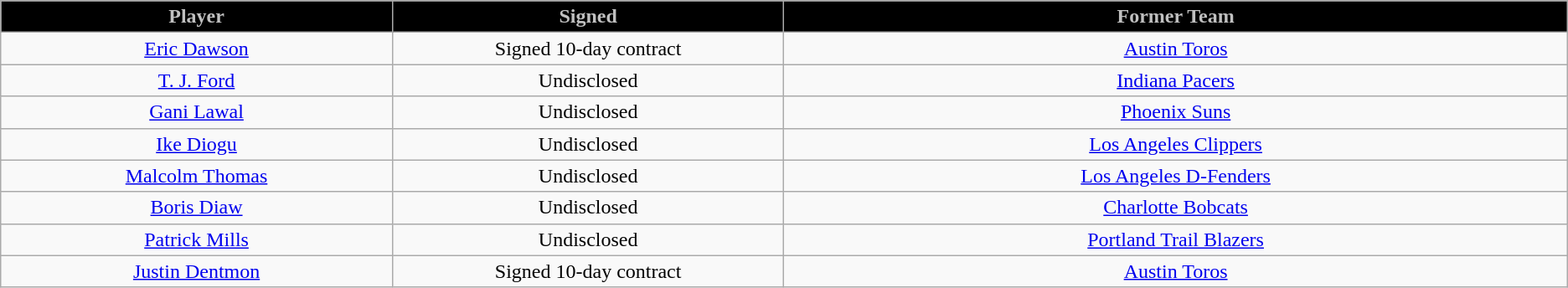<table class="wikitable sortable sortable">
<tr>
<th style="background:black; color:#C0C0C0" width="10%">Player</th>
<th style="background:black; color:#C0C0C0" width="10%">Signed</th>
<th style="background:black; color:#C0C0C0" width="20%">Former Team</th>
</tr>
<tr style="text-align: center">
<td><a href='#'>Eric Dawson</a></td>
<td>Signed 10-day contract</td>
<td><a href='#'>Austin Toros</a></td>
</tr>
<tr style="text-align: center">
<td><a href='#'>T. J. Ford</a></td>
<td>Undisclosed</td>
<td><a href='#'>Indiana Pacers</a></td>
</tr>
<tr style="text-align: center">
<td><a href='#'>Gani Lawal</a></td>
<td>Undisclosed</td>
<td><a href='#'>Phoenix Suns</a></td>
</tr>
<tr style="text-align: center">
<td><a href='#'>Ike Diogu</a></td>
<td>Undisclosed</td>
<td><a href='#'>Los Angeles Clippers</a></td>
</tr>
<tr style="text-align: center">
<td><a href='#'>Malcolm Thomas</a></td>
<td>Undisclosed</td>
<td><a href='#'>Los Angeles D-Fenders</a></td>
</tr>
<tr style="text-align: center">
<td><a href='#'>Boris Diaw</a></td>
<td>Undisclosed</td>
<td><a href='#'>Charlotte Bobcats</a></td>
</tr>
<tr style="text-align: center">
<td><a href='#'>Patrick Mills</a></td>
<td>Undisclosed</td>
<td><a href='#'>Portland Trail Blazers</a></td>
</tr>
<tr style="text-align: center">
<td><a href='#'>Justin Dentmon</a></td>
<td>Signed 10-day contract</td>
<td><a href='#'>Austin Toros</a></td>
</tr>
</table>
